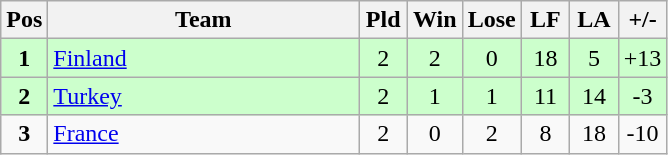<table class="wikitable" style="font-size: 100%">
<tr>
<th width=20>Pos</th>
<th width=200>Team</th>
<th width=25>Pld</th>
<th width=25>Win</th>
<th width=25>Lose</th>
<th width=25>LF</th>
<th width=25>LA</th>
<th width=25>+/-</th>
</tr>
<tr align=center style="background: #ccffcc;">
<td><strong>1</strong></td>
<td align="left"> <a href='#'>Finland</a></td>
<td>2</td>
<td>2</td>
<td>0</td>
<td>18</td>
<td>5</td>
<td>+13</td>
</tr>
<tr align=center style="background: #ccffcc;">
<td><strong>2</strong></td>
<td align="left"> <a href='#'>Turkey</a></td>
<td>2</td>
<td>1</td>
<td>1</td>
<td>11</td>
<td>14</td>
<td>-3</td>
</tr>
<tr align=center>
<td><strong>3</strong></td>
<td align="left"> <a href='#'>France</a></td>
<td>2</td>
<td>0</td>
<td>2</td>
<td>8</td>
<td>18</td>
<td>-10</td>
</tr>
</table>
